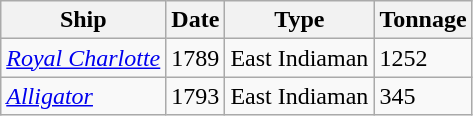<table class="wikitable">
<tr>
<th>Ship</th>
<th>Date</th>
<th>Type</th>
<th>Tonnage</th>
</tr>
<tr>
<td><em><a href='#'>Royal Charlotte</a></em></td>
<td>1789</td>
<td>East Indiaman</td>
<td>1252</td>
</tr>
<tr>
<td><em><a href='#'>Alligator</a></em></td>
<td>1793</td>
<td>East Indiaman</td>
<td>345</td>
</tr>
</table>
